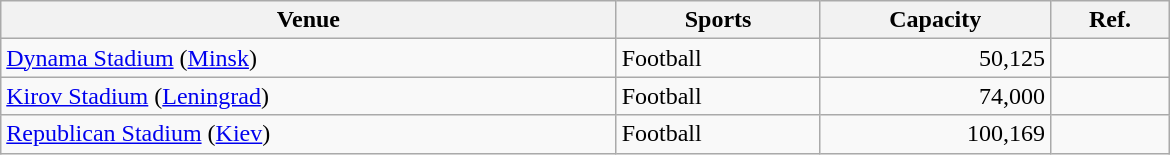<table class="wikitable sortable" width=780px>
<tr>
<th>Venue</th>
<th>Sports</th>
<th>Capacity</th>
<th class="unsortable">Ref.</th>
</tr>
<tr>
<td><a href='#'>Dynama Stadium</a> (<a href='#'>Minsk</a>)</td>
<td>Football</td>
<td align="right">50,125</td>
<td align=center></td>
</tr>
<tr>
<td><a href='#'>Kirov Stadium</a> (<a href='#'>Leningrad</a>)</td>
<td>Football</td>
<td align="right">74,000</td>
<td align=center></td>
</tr>
<tr>
<td><a href='#'>Republican Stadium</a> (<a href='#'>Kiev</a>)</td>
<td>Football</td>
<td align="right">100,169</td>
<td align=center></td>
</tr>
</table>
